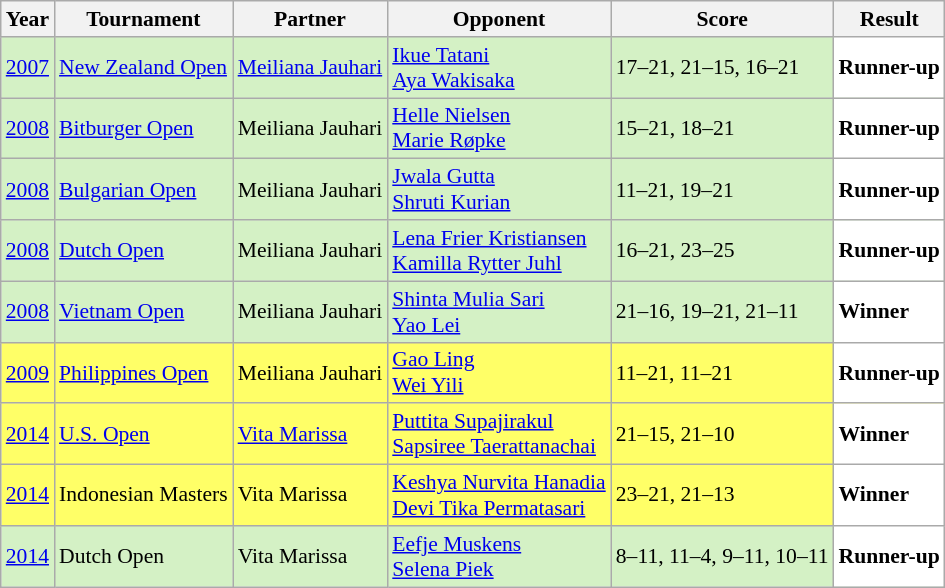<table class="sortable wikitable" style="font-size: 90%">
<tr>
<th>Year</th>
<th>Tournament</th>
<th>Partner</th>
<th>Opponent</th>
<th>Score</th>
<th>Result</th>
</tr>
<tr style="background:#D4F1C5">
<td align="center"><a href='#'>2007</a></td>
<td align="left"><a href='#'>New Zealand Open</a></td>
<td align="left"> <a href='#'>Meiliana Jauhari</a></td>
<td align="left"> <a href='#'>Ikue Tatani</a><br> <a href='#'>Aya Wakisaka</a></td>
<td align="left">17–21, 21–15, 16–21</td>
<td style="text-align:left; background:white"> <strong>Runner-up</strong></td>
</tr>
<tr style="background:#D4F1C5">
<td align="center"><a href='#'>2008</a></td>
<td align="left"><a href='#'>Bitburger Open</a></td>
<td align="left"> Meiliana Jauhari</td>
<td align="left"> <a href='#'>Helle Nielsen</a><br> <a href='#'>Marie Røpke</a></td>
<td align="left">15–21, 18–21</td>
<td style="text-align:left; background:white"> <strong>Runner-up</strong></td>
</tr>
<tr style="background:#D4F1C5">
<td align="center"><a href='#'>2008</a></td>
<td align="left"><a href='#'>Bulgarian Open</a></td>
<td align="left"> Meiliana Jauhari</td>
<td align="left"> <a href='#'>Jwala Gutta</a><br> <a href='#'>Shruti Kurian</a></td>
<td align="left">11–21, 19–21</td>
<td style="text-align:left; background:white"> <strong>Runner-up</strong></td>
</tr>
<tr style="background:#D4F1C5">
<td align="center"><a href='#'>2008</a></td>
<td align="left"><a href='#'>Dutch Open</a></td>
<td align="left"> Meiliana Jauhari</td>
<td align="left"> <a href='#'>Lena Frier Kristiansen</a><br> <a href='#'>Kamilla Rytter Juhl</a></td>
<td align="left">16–21, 23–25</td>
<td style="text-align:left; background:white"> <strong>Runner-up</strong></td>
</tr>
<tr style="background:#D4F1C5">
<td align="center"><a href='#'>2008</a></td>
<td align="left"><a href='#'>Vietnam Open</a></td>
<td align="left"> Meiliana Jauhari</td>
<td align="left"> <a href='#'>Shinta Mulia Sari</a><br> <a href='#'>Yao Lei</a></td>
<td align="left">21–16, 19–21, 21–11</td>
<td style="text-align:left; background:white"> <strong>Winner</strong></td>
</tr>
<tr style="background:#FFFF67">
<td align="center"><a href='#'>2009</a></td>
<td align="left"><a href='#'>Philippines Open</a></td>
<td align="left"> Meiliana Jauhari</td>
<td align="left"> <a href='#'>Gao Ling</a><br> <a href='#'>Wei Yili</a></td>
<td align="left">11–21, 11–21</td>
<td style="text-align:left; background:white"> <strong>Runner-up</strong></td>
</tr>
<tr style="background:#FFFF67">
<td align="center"><a href='#'>2014</a></td>
<td align="left"><a href='#'>U.S. Open</a></td>
<td align="left"> <a href='#'>Vita Marissa</a></td>
<td align="left"> <a href='#'>Puttita Supajirakul</a><br> <a href='#'>Sapsiree Taerattanachai</a></td>
<td align="left">21–15, 21–10</td>
<td style="text-align:left; background:white"> <strong>Winner</strong></td>
</tr>
<tr style="background:#FFFF67">
<td align="center"><a href='#'>2014</a></td>
<td align="left">Indonesian Masters</td>
<td align="left"> Vita Marissa</td>
<td align="left"> <a href='#'>Keshya Nurvita Hanadia</a><br> <a href='#'>Devi Tika Permatasari</a></td>
<td align="left">23–21, 21–13</td>
<td style="text-align:left; background:white"> <strong>Winner</strong></td>
</tr>
<tr style="background:#D4F1C5">
<td align="center"><a href='#'>2014</a></td>
<td align="left">Dutch Open</td>
<td align="left"> Vita Marissa</td>
<td align="left"> <a href='#'>Eefje Muskens</a><br> <a href='#'>Selena Piek</a></td>
<td align="left">8–11, 11–4, 9–11, 10–11</td>
<td style="text-align:left; background:white"> <strong>Runner-up</strong></td>
</tr>
</table>
